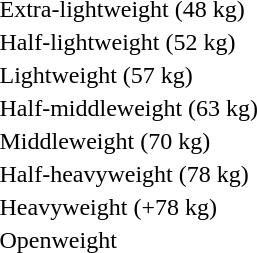<table>
<tr>
<td rowspan=2>Extra-lightweight (48 kg)<br></td>
<td rowspan=2></td>
<td rowspan=2></td>
<td></td>
</tr>
<tr>
<td></td>
</tr>
<tr>
<td rowspan=2>Half-lightweight (52 kg)<br></td>
<td rowspan=2></td>
<td rowspan=2></td>
<td></td>
</tr>
<tr>
<td></td>
</tr>
<tr>
<td rowspan=2>Lightweight (57 kg)<br></td>
<td rowspan=2></td>
<td rowspan=2></td>
<td></td>
</tr>
<tr>
<td></td>
</tr>
<tr>
<td rowspan=2>Half-middleweight (63 kg)<br></td>
<td rowspan=2></td>
<td rowspan=2></td>
<td></td>
</tr>
<tr>
<td></td>
</tr>
<tr>
<td rowspan=2>Middleweight (70 kg)<br></td>
<td rowspan=2></td>
<td rowspan=2></td>
<td></td>
</tr>
<tr>
<td></td>
</tr>
<tr>
<td rowspan=2>Half-heavyweight (78 kg)<br></td>
<td rowspan=2></td>
<td rowspan=2></td>
<td></td>
</tr>
<tr>
<td></td>
</tr>
<tr>
<td rowspan=2>Heavyweight (+78 kg)<br></td>
<td rowspan=2></td>
<td rowspan=2></td>
<td></td>
</tr>
<tr>
<td></td>
</tr>
<tr>
<td rowspan=2>Openweight<br></td>
<td rowspan=2></td>
<td rowspan=2></td>
<td></td>
</tr>
<tr>
<td></td>
</tr>
</table>
